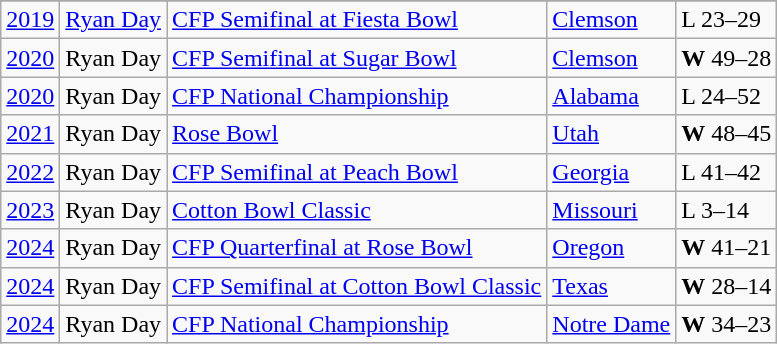<table class="wikitable">
<tr>
</tr>
<tr>
<td><a href='#'>2019</a></td>
<td><a href='#'>Ryan Day</a></td>
<td><a href='#'>CFP Semifinal at Fiesta Bowl</a></td>
<td><a href='#'>Clemson</a></td>
<td>L 23–29</td>
</tr>
<tr>
<td><a href='#'>2020</a></td>
<td>Ryan Day</td>
<td><a href='#'>CFP Semifinal at Sugar Bowl</a></td>
<td><a href='#'>Clemson</a></td>
<td><strong>W</strong> 49–28</td>
</tr>
<tr>
<td><a href='#'>2020</a></td>
<td>Ryan Day</td>
<td><a href='#'>CFP National Championship</a></td>
<td><a href='#'>Alabama</a></td>
<td>L 24–52</td>
</tr>
<tr>
<td><a href='#'>2021</a></td>
<td>Ryan Day</td>
<td><a href='#'>Rose Bowl</a></td>
<td><a href='#'>Utah</a></td>
<td><strong>W</strong> 48–45</td>
</tr>
<tr>
<td><a href='#'>2022</a></td>
<td>Ryan Day</td>
<td><a href='#'>CFP Semifinal at Peach Bowl</a></td>
<td><a href='#'>Georgia</a></td>
<td>L 41–42</td>
</tr>
<tr>
<td><a href='#'>2023</a></td>
<td>Ryan Day</td>
<td><a href='#'>Cotton Bowl Classic</a></td>
<td><a href='#'>Missouri</a></td>
<td>L 3–14</td>
</tr>
<tr>
<td><a href='#'>2024</a></td>
<td>Ryan Day</td>
<td><a href='#'>CFP Quarterfinal at Rose Bowl</a></td>
<td><a href='#'>Oregon</a></td>
<td><strong>W</strong> 41–21</td>
</tr>
<tr>
<td><a href='#'>2024</a></td>
<td>Ryan Day</td>
<td><a href='#'>CFP Semifinal at Cotton Bowl Classic</a></td>
<td><a href='#'>Texas</a></td>
<td><strong>W</strong> 28–14</td>
</tr>
<tr>
<td><a href='#'>2024</a></td>
<td>Ryan Day</td>
<td><a href='#'>CFP National Championship</a></td>
<td><a href='#'>Notre Dame</a></td>
<td><strong>W</strong> 34–23</td>
</tr>
</table>
